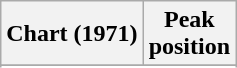<table class="wikitable sortable">
<tr>
<th align="left">Chart (1971)</th>
<th align="center">Peak<br>position</th>
</tr>
<tr>
</tr>
<tr>
</tr>
</table>
